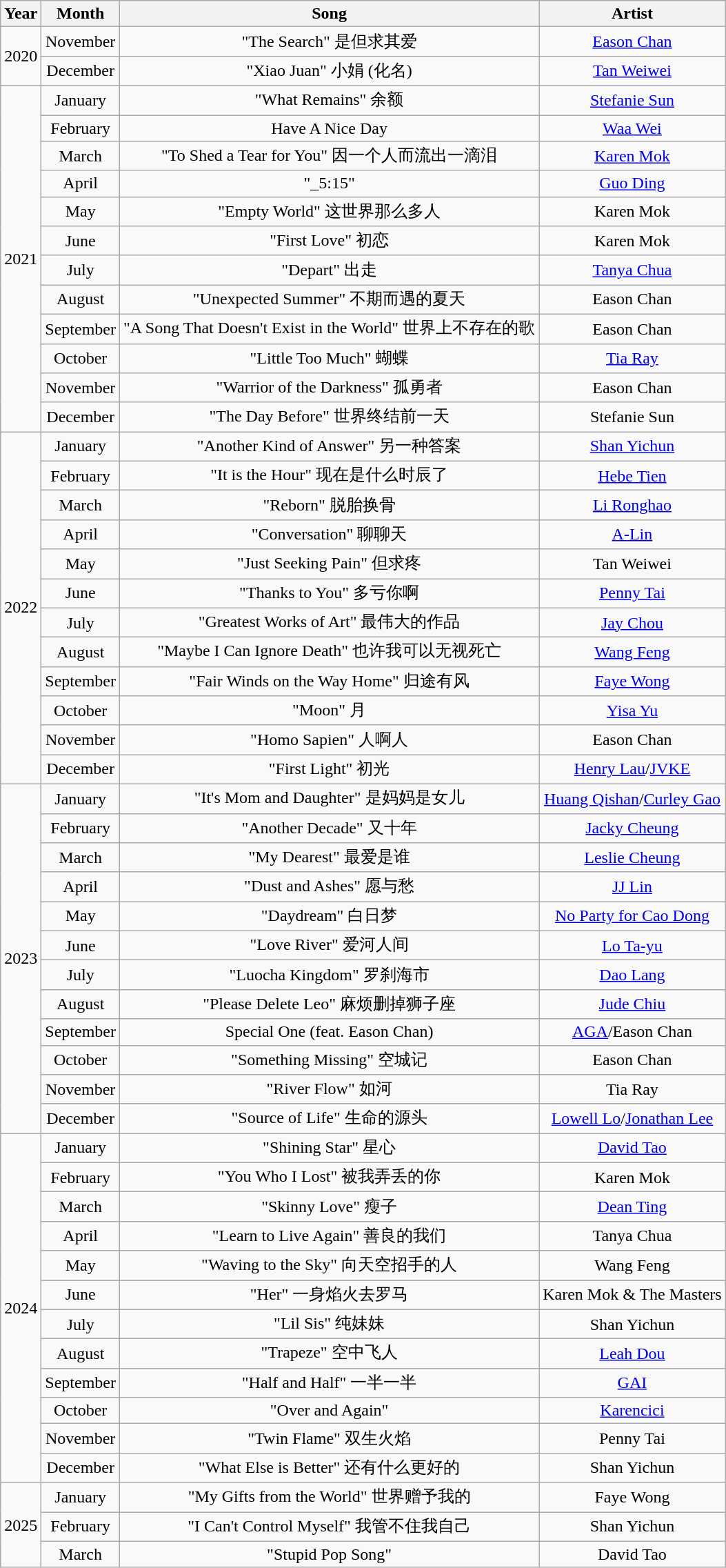<table class="wikitable plainrowheaders" style="text-align:center">
<tr>
<th>Year</th>
<th>Month</th>
<th>Song</th>
<th>Artist</th>
</tr>
<tr>
<td rowspan="2">2020</td>
<td>November</td>
<td>"The Search" 是但求其爱</td>
<td><a href='#'>Eason Chan</a></td>
</tr>
<tr>
<td>December</td>
<td>"Xiao Juan" 小娟 (化名)</td>
<td><a href='#'>Tan Weiwei</a></td>
</tr>
<tr>
<td rowspan="12">2021</td>
<td>January</td>
<td>"What Remains" 余额</td>
<td><a href='#'>Stefanie Sun</a></td>
</tr>
<tr>
<td>February</td>
<td>Have A Nice Day</td>
<td><a href='#'>Waa Wei</a></td>
</tr>
<tr>
<td>March</td>
<td>"To Shed a Tear for You" 因一个人而流出一滴泪</td>
<td><a href='#'>Karen Mok</a></td>
</tr>
<tr>
<td>April</td>
<td>"_5:15"</td>
<td><a href='#'>Guo Ding</a></td>
</tr>
<tr>
<td>May</td>
<td>"Empty World" 这世界那么多人</td>
<td>Karen Mok</td>
</tr>
<tr>
<td>June</td>
<td>"First Love" 初恋</td>
<td>Karen Mok</td>
</tr>
<tr>
<td>July</td>
<td>"Depart" 出走</td>
<td><a href='#'>Tanya Chua</a></td>
</tr>
<tr>
<td>August</td>
<td>"Unexpected Summer" 不期而遇的夏天</td>
<td>Eason Chan</td>
</tr>
<tr>
<td>September</td>
<td>"A Song That Doesn't Exist in the World" 世界上不存在的歌</td>
<td>Eason Chan</td>
</tr>
<tr>
<td>October</td>
<td>"Little Too Much" 蝴蝶</td>
<td><a href='#'>Tia Ray</a></td>
</tr>
<tr>
<td>November</td>
<td>"Warrior of the Darkness" 孤勇者</td>
<td>Eason Chan</td>
</tr>
<tr>
<td>December</td>
<td>"The Day Before" 世界终结前一天</td>
<td>Stefanie Sun</td>
</tr>
<tr>
<td rowspan="12">2022</td>
<td>January</td>
<td>"Another Kind of Answer" 另一种答案</td>
<td><a href='#'>Shan Yichun</a></td>
</tr>
<tr>
<td>February</td>
<td>"It is the Hour" 现在是什么时辰了</td>
<td><a href='#'>Hebe Tien</a></td>
</tr>
<tr>
<td>March</td>
<td>"Reborn" 脱胎换骨</td>
<td><a href='#'>Li Ronghao</a></td>
</tr>
<tr>
<td>April</td>
<td>"Conversation" 聊聊天</td>
<td><a href='#'>A-Lin</a></td>
</tr>
<tr>
<td>May</td>
<td>"Just Seeking Pain" 但求疼</td>
<td>Tan Weiwei</td>
</tr>
<tr>
<td>June</td>
<td>"Thanks to You" 多亏你啊</td>
<td><a href='#'>Penny Tai</a></td>
</tr>
<tr>
<td>July</td>
<td>"Greatest Works of Art" 最伟大的作品</td>
<td><a href='#'>Jay Chou</a></td>
</tr>
<tr>
<td>August</td>
<td>"Maybe I Can Ignore Death" 也许我可以无视死亡</td>
<td><a href='#'>Wang Feng</a></td>
</tr>
<tr>
<td>September</td>
<td>"Fair Winds on the Way Home" 归途有风</td>
<td><a href='#'>Faye Wong</a></td>
</tr>
<tr>
<td>October</td>
<td>"Moon" 月</td>
<td><a href='#'>Yisa Yu</a></td>
</tr>
<tr>
<td>November</td>
<td>"Homo Sapien" 人啊人</td>
<td>Eason Chan</td>
</tr>
<tr>
<td>December</td>
<td>"First Light" 初光</td>
<td><a href='#'>Henry Lau</a>/<a href='#'>JVKE</a></td>
</tr>
<tr>
<td rowspan="12">2023</td>
<td>January</td>
<td>"It's Mom and Daughter" 是妈妈是女儿</td>
<td><a href='#'>Huang Qishan</a>/<a href='#'>Curley Gao</a></td>
</tr>
<tr>
<td>February</td>
<td>"Another Decade" 又十年</td>
<td><a href='#'>Jacky Cheung</a></td>
</tr>
<tr>
<td>March</td>
<td>"My Dearest" 最爱是谁</td>
<td><a href='#'>Leslie Cheung</a></td>
</tr>
<tr>
<td>April</td>
<td>"Dust and Ashes" 愿与愁</td>
<td><a href='#'>JJ Lin</a></td>
</tr>
<tr>
<td>May</td>
<td>"Daydream" 白日梦</td>
<td><a href='#'>No Party for Cao Dong</a></td>
</tr>
<tr>
<td>June</td>
<td>"Love River" 爱河人间</td>
<td><a href='#'>Lo Ta-yu</a></td>
</tr>
<tr>
<td>July</td>
<td>"Luocha Kingdom" 罗刹海市</td>
<td><a href='#'>Dao Lang</a></td>
</tr>
<tr>
<td>August</td>
<td>"Please Delete Leo" 麻烦删掉狮子座</td>
<td><a href='#'>Jude Chiu</a></td>
</tr>
<tr>
<td>September</td>
<td>Special One (feat. Eason Chan)</td>
<td><a href='#'>AGA</a>/Eason Chan</td>
</tr>
<tr>
<td>October</td>
<td>"Something Missing" 空城记</td>
<td>Eason Chan</td>
</tr>
<tr>
<td>November</td>
<td>"River Flow" 如河</td>
<td>Tia Ray</td>
</tr>
<tr>
<td>December</td>
<td>"Source of Life" 生命的源头</td>
<td><a href='#'>Lowell Lo</a>/<a href='#'>Jonathan Lee</a></td>
</tr>
<tr>
<td rowspan="12">2024</td>
<td>January</td>
<td>"Shining Star" 星心</td>
<td><a href='#'>David Tao</a></td>
</tr>
<tr>
<td>February</td>
<td>"You Who I Lost" 被我弄丢的你</td>
<td>Karen Mok</td>
</tr>
<tr>
<td>March</td>
<td>"Skinny Love" 瘦子</td>
<td><a href='#'>Dean Ting</a></td>
</tr>
<tr>
<td>April</td>
<td>"Learn to Live Again" 善良的我们</td>
<td>Tanya Chua</td>
</tr>
<tr>
<td>May</td>
<td>"Waving to the Sky" 向天空招手的人</td>
<td>Wang Feng</td>
</tr>
<tr>
<td>June</td>
<td>"Her" 一身焰火去罗马</td>
<td>Karen Mok & The Masters</td>
</tr>
<tr>
<td>July</td>
<td>"Lil Sis" 纯妹妹</td>
<td>Shan Yichun</td>
</tr>
<tr>
<td>August</td>
<td>"Trapeze" 空中飞人</td>
<td><a href='#'>Leah Dou</a></td>
</tr>
<tr>
<td>September</td>
<td>"Half and Half" 一半一半</td>
<td><a href='#'>GAI</a></td>
</tr>
<tr>
<td>October</td>
<td>"Over and Again"</td>
<td><a href='#'>Karencici</a></td>
</tr>
<tr>
<td>November</td>
<td>"Twin Flame" 双生火焰</td>
<td>Penny Tai</td>
</tr>
<tr>
<td>December</td>
<td>"What Else is Better" 还有什么更好的</td>
<td>Shan Yichun</td>
</tr>
<tr>
<td rowspan="12">2025</td>
<td>January</td>
<td>"My Gifts from the World" 世界赠予我的</td>
<td>Faye Wong</td>
</tr>
<tr>
<td>February</td>
<td>"I Can't Control Myself" 我管不住我自己</td>
<td>Shan Yichun</td>
</tr>
<tr>
<td>March</td>
<td>"Stupid Pop Song"</td>
<td>David Tao</td>
</tr>
</table>
